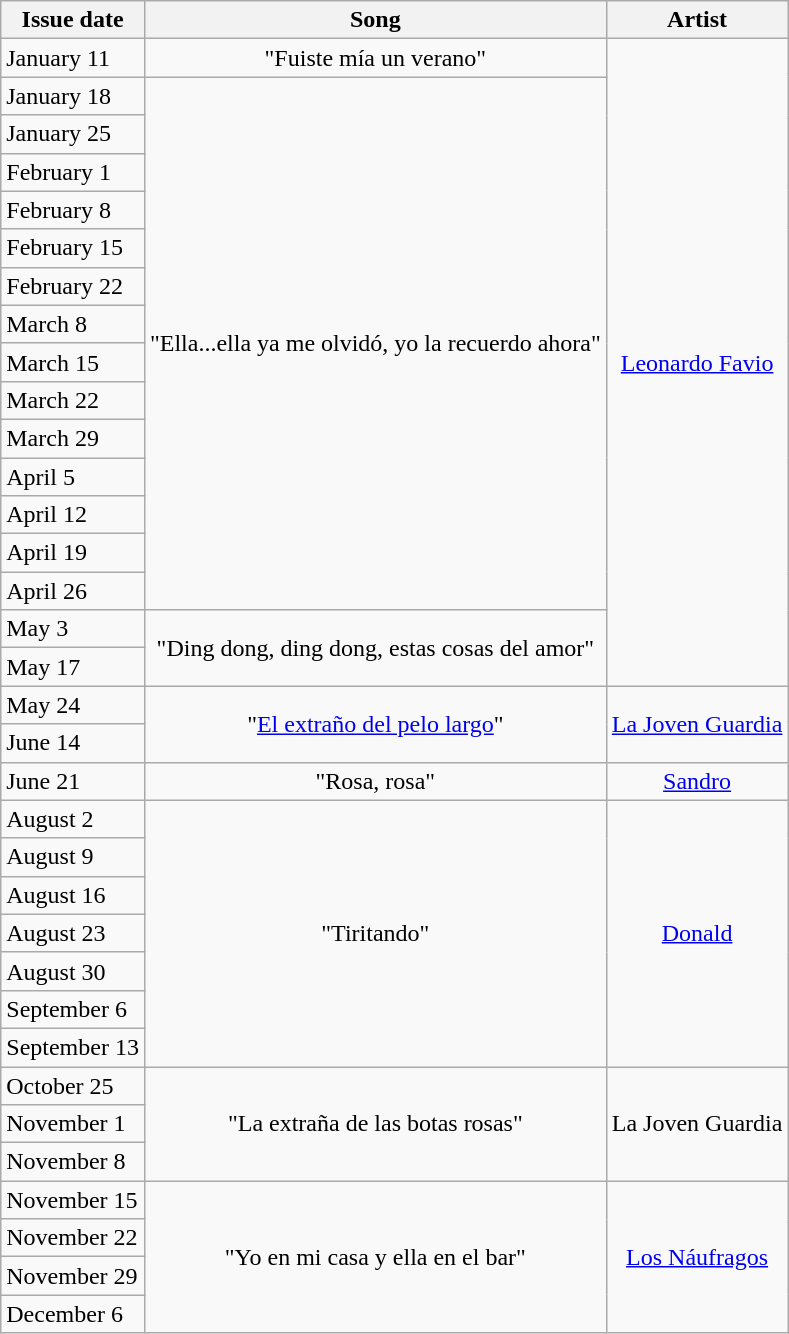<table class="wikitable">
<tr>
<th>Issue date</th>
<th>Song</th>
<th>Artist</th>
</tr>
<tr>
<td>January 11</td>
<td align="center">"Fuiste mía un verano"</td>
<td align="center" rowspan="17"><a href='#'>Leonardo Favio</a></td>
</tr>
<tr>
<td>January 18</td>
<td align="center" rowspan="14">"Ella...ella ya me olvidó, yo la recuerdo ahora"</td>
</tr>
<tr>
<td>January 25</td>
</tr>
<tr>
<td>February 1</td>
</tr>
<tr>
<td>February 8</td>
</tr>
<tr>
<td>February 15</td>
</tr>
<tr>
<td>February 22</td>
</tr>
<tr>
<td>March 8</td>
</tr>
<tr>
<td>March 15</td>
</tr>
<tr>
<td>March 22</td>
</tr>
<tr>
<td>March 29</td>
</tr>
<tr>
<td>April 5</td>
</tr>
<tr>
<td>April 12</td>
</tr>
<tr>
<td>April 19</td>
</tr>
<tr>
<td>April 26</td>
</tr>
<tr>
<td>May 3</td>
<td align="center" rowspan="2">"Ding dong, ding dong, estas cosas del amor"</td>
</tr>
<tr>
<td>May 17</td>
</tr>
<tr>
<td>May 24</td>
<td align="center" rowspan="2">"<a href='#'>El extraño del pelo largo</a>"</td>
<td align="center" rowspan="2"><a href='#'>La Joven Guardia</a></td>
</tr>
<tr>
<td>June 14</td>
</tr>
<tr>
<td>June 21</td>
<td align="center">"Rosa, rosa"</td>
<td align="center"><a href='#'>Sandro</a></td>
</tr>
<tr>
<td>August 2</td>
<td align="center" rowspan="7">"Tiritando"</td>
<td align="center" rowspan="7"><a href='#'>Donald</a></td>
</tr>
<tr>
<td>August 9</td>
</tr>
<tr>
<td>August 16</td>
</tr>
<tr>
<td>August 23</td>
</tr>
<tr>
<td>August 30</td>
</tr>
<tr>
<td>September 6</td>
</tr>
<tr>
<td>September 13</td>
</tr>
<tr>
<td>October 25</td>
<td align="center" rowspan="3">"La extraña de las botas rosas"</td>
<td align="center" rowspan="3">La Joven Guardia</td>
</tr>
<tr>
<td>November 1</td>
</tr>
<tr>
<td>November 8</td>
</tr>
<tr>
<td>November 15</td>
<td align="center" rowspan="4">"Yo en mi casa y ella en el bar"</td>
<td align="center" rowspan="4"><a href='#'>Los Náufragos</a></td>
</tr>
<tr>
<td>November 22</td>
</tr>
<tr>
<td>November 29</td>
</tr>
<tr>
<td>December 6</td>
</tr>
</table>
